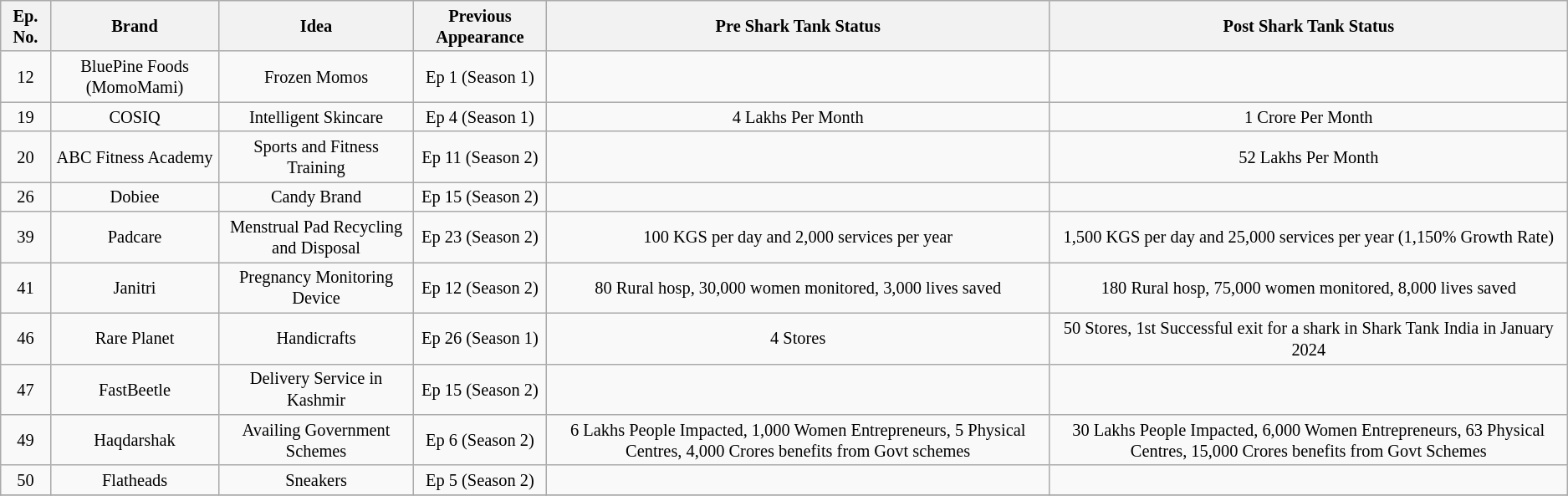<table class="wikitable" style=" text-align:center; font-size:85%; line-height:17px; width:auto;"|+>
<tr>
<th>Ep. No.</th>
<th>Brand</th>
<th>Idea</th>
<th>Previous Appearance</th>
<th>Pre Shark Tank Status</th>
<th>Post Shark Tank Status</th>
</tr>
<tr>
<td>12</td>
<td>BluePine Foods (MomoMami)</td>
<td>Frozen Momos</td>
<td>Ep 1 (Season 1)</td>
<td></td>
<td></td>
</tr>
<tr>
<td>19</td>
<td>COSIQ</td>
<td>Intelligent Skincare</td>
<td>Ep 4 (Season 1)</td>
<td>4 Lakhs Per Month</td>
<td>1 Crore Per Month</td>
</tr>
<tr>
<td>20</td>
<td>ABC Fitness Academy</td>
<td>Sports and Fitness Training</td>
<td>Ep 11 (Season 2)</td>
<td></td>
<td>52 Lakhs Per Month</td>
</tr>
<tr>
<td>26</td>
<td>Dobiee</td>
<td>Candy Brand</td>
<td>Ep 15 (Season 2)</td>
<td></td>
<td></td>
</tr>
<tr>
<td>39</td>
<td>Padcare</td>
<td>Menstrual Pad Recycling and Disposal</td>
<td>Ep 23 (Season 2)</td>
<td>100 KGS per day and 2,000 services per year</td>
<td>1,500 KGS per day and 25,000 services per year (1,150% Growth Rate)</td>
</tr>
<tr>
<td>41</td>
<td>Janitri</td>
<td>Pregnancy Monitoring Device</td>
<td>Ep 12 (Season 2)</td>
<td>80 Rural hosp, 30,000 women monitored, 3,000 lives saved</td>
<td>180 Rural hosp, 75,000 women monitored, 8,000 lives saved</td>
</tr>
<tr>
<td>46</td>
<td>Rare Planet</td>
<td>Handicrafts</td>
<td>Ep 26 (Season 1)</td>
<td>4 Stores</td>
<td>50 Stores, 1st Successful exit for a shark in Shark Tank India in January 2024</td>
</tr>
<tr>
<td>47</td>
<td>FastBeetle</td>
<td>Delivery Service in Kashmir</td>
<td>Ep 15 (Season 2)</td>
<td></td>
<td></td>
</tr>
<tr>
<td>49</td>
<td>Haqdarshak</td>
<td>Availing Government Schemes</td>
<td>Ep 6 (Season 2)</td>
<td>6 Lakhs People Impacted, 1,000 Women Entrepreneurs, 5 Physical Centres, 4,000 Crores benefits from Govt schemes</td>
<td>30 Lakhs People Impacted, 6,000 Women Entrepreneurs, 63 Physical Centres, 15,000 Crores benefits from Govt Schemes</td>
</tr>
<tr>
<td>50</td>
<td>Flatheads</td>
<td>Sneakers</td>
<td>Ep 5 (Season 2)</td>
<td></td>
<td></td>
</tr>
<tr>
</tr>
</table>
